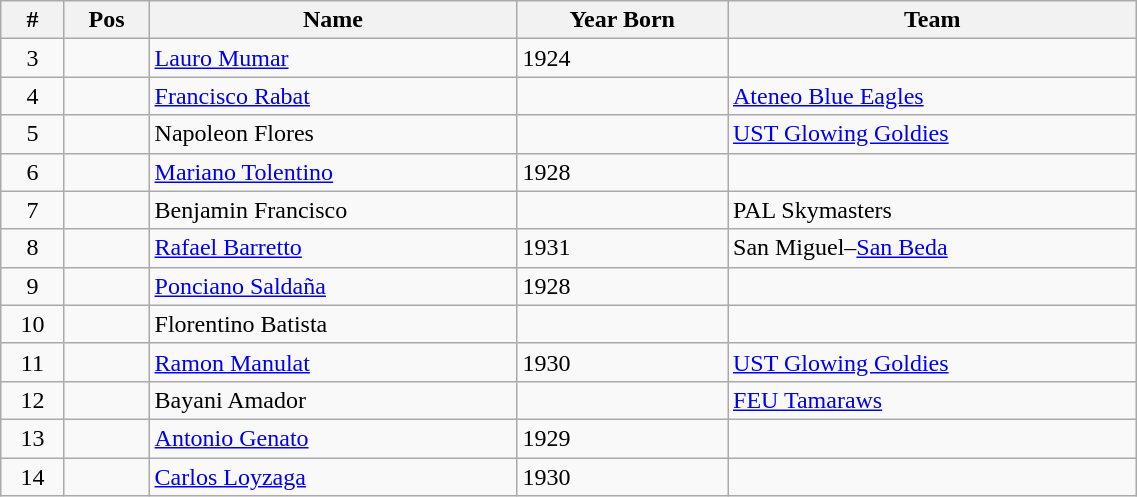<table class="wikitable" width=60%>
<tr>
<th>#</th>
<th>Pos</th>
<th>Name</th>
<th>Year Born</th>
<th>Team</th>
</tr>
<tr>
<td align=center>3</td>
<td></td>
<td><a href='#'>Lauro Mumar</a></td>
<td>1924</td>
<td></td>
</tr>
<tr>
<td align=center>4</td>
<td></td>
<td><a href='#'>Francisco Rabat</a></td>
<td></td>
<td>  <a href='#'>Ateneo Blue Eagles</a></td>
</tr>
<tr>
<td align=center>5</td>
<td></td>
<td>Napoleon Flores</td>
<td></td>
<td>  <a href='#'>UST Glowing Goldies</a></td>
</tr>
<tr>
<td align=center>6</td>
<td></td>
<td><a href='#'>Mariano Tolentino</a></td>
<td>1928</td>
<td></td>
</tr>
<tr>
<td align=center>7</td>
<td></td>
<td>Benjamin Francisco</td>
<td></td>
<td>  PAL Skymasters</td>
</tr>
<tr>
<td align=center>8</td>
<td></td>
<td><a href='#'>Rafael Barretto</a></td>
<td>1931</td>
<td>  San Miguel–<a href='#'>San Beda</a></td>
</tr>
<tr>
<td align=center>9</td>
<td></td>
<td><a href='#'>Ponciano Saldaña</a></td>
<td>1928</td>
<td></td>
</tr>
<tr>
<td align=center>10</td>
<td></td>
<td>Florentino Batista</td>
<td></td>
<td></td>
</tr>
<tr>
<td align=center>11</td>
<td></td>
<td><a href='#'>Ramon Manulat</a></td>
<td>1930</td>
<td>  <a href='#'>UST Glowing Goldies</a></td>
</tr>
<tr>
<td align=center>12</td>
<td></td>
<td>Bayani Amador</td>
<td></td>
<td>  <a href='#'>FEU Tamaraws</a></td>
</tr>
<tr>
<td align=center>13</td>
<td></td>
<td><a href='#'>Antonio Genato</a></td>
<td>1929</td>
<td></td>
</tr>
<tr>
<td align=center>14</td>
<td></td>
<td><a href='#'>Carlos Loyzaga</a></td>
<td>1930</td>
<td></td>
</tr>
</table>
